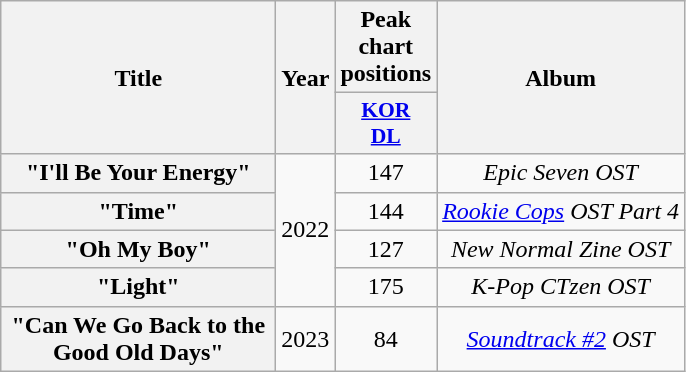<table class="wikitable plainrowheaders" style="text-align:center" border="1">
<tr>
<th scope="col" rowspan="2" style="width:11em">Title</th>
<th scope="col" rowspan="2">Year</th>
<th scope="col" colspan="1">Peak<br>chart<br>positions</th>
<th scope="col" rowspan="2">Album</th>
</tr>
<tr>
<th scope="col" style="width:3em;font-size:90%"><a href='#'>KOR<br>DL</a><br></th>
</tr>
<tr>
<th scope="row">"I'll Be Your Energy" <br></th>
<td rowspan="4">2022</td>
<td>147</td>
<td><em>Epic Seven OST</em></td>
</tr>
<tr>
<th scope="row">"Time"</th>
<td>144</td>
<td><em><a href='#'>Rookie Cops</a> OST Part 4</em></td>
</tr>
<tr>
<th scope="row">"Oh My Boy"</th>
<td>127</td>
<td><em>New Normal Zine OST</em></td>
</tr>
<tr>
<th scope="row">"Light"</th>
<td>175</td>
<td><em>K-Pop CTzen OST</em></td>
</tr>
<tr>
<th scope="row">"Can We Go Back to the Good Old Days"</th>
<td>2023</td>
<td>84</td>
<td><em><a href='#'>Soundtrack #2</a> OST</em><br></td>
</tr>
</table>
